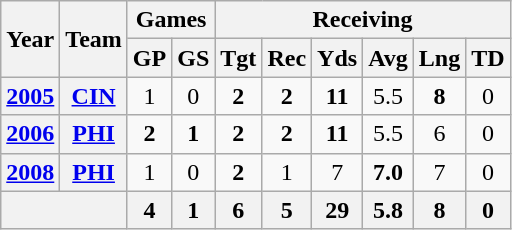<table class="wikitable" style="text-align:center">
<tr>
<th rowspan="2">Year</th>
<th rowspan="2">Team</th>
<th colspan="2">Games</th>
<th colspan="6">Receiving</th>
</tr>
<tr>
<th>GP</th>
<th>GS</th>
<th>Tgt</th>
<th>Rec</th>
<th>Yds</th>
<th>Avg</th>
<th>Lng</th>
<th>TD</th>
</tr>
<tr>
<th><a href='#'>2005</a></th>
<th><a href='#'>CIN</a></th>
<td>1</td>
<td>0</td>
<td><strong>2</strong></td>
<td><strong>2</strong></td>
<td><strong>11</strong></td>
<td>5.5</td>
<td><strong>8</strong></td>
<td>0</td>
</tr>
<tr>
<th><a href='#'>2006</a></th>
<th><a href='#'>PHI</a></th>
<td><strong>2</strong></td>
<td><strong>1</strong></td>
<td><strong>2</strong></td>
<td><strong>2</strong></td>
<td><strong>11</strong></td>
<td>5.5</td>
<td>6</td>
<td>0</td>
</tr>
<tr>
<th><a href='#'>2008</a></th>
<th><a href='#'>PHI</a></th>
<td>1</td>
<td>0</td>
<td><strong>2</strong></td>
<td>1</td>
<td>7</td>
<td><strong>7.0</strong></td>
<td>7</td>
<td>0</td>
</tr>
<tr>
<th colspan="2"></th>
<th>4</th>
<th>1</th>
<th>6</th>
<th>5</th>
<th>29</th>
<th>5.8</th>
<th>8</th>
<th>0</th>
</tr>
</table>
